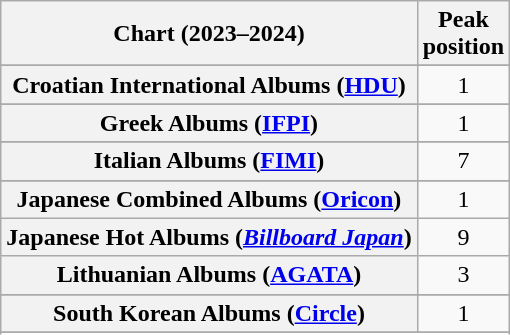<table class="wikitable plainrowheaders sortable" style="text-align:center">
<tr>
<th scope="col">Chart (2023–2024)</th>
<th scope="col">Peak<br>position</th>
</tr>
<tr>
</tr>
<tr>
</tr>
<tr>
</tr>
<tr>
</tr>
<tr>
</tr>
<tr>
<th scope="row">Croatian International Albums (<a href='#'>HDU</a>)</th>
<td>1</td>
</tr>
<tr>
</tr>
<tr>
</tr>
<tr>
</tr>
<tr>
</tr>
<tr>
</tr>
<tr>
<th scope="row">Greek Albums (<a href='#'>IFPI</a>)</th>
<td>1</td>
</tr>
<tr>
</tr>
<tr>
<th scope="row">Italian Albums (<a href='#'>FIMI</a>)</th>
<td>7</td>
</tr>
<tr>
</tr>
<tr>
<th scope="row">Japanese Combined Albums (<a href='#'>Oricon</a>)</th>
<td>1</td>
</tr>
<tr>
<th scope="row">Japanese Hot Albums (<em><a href='#'>Billboard Japan</a></em>)</th>
<td>9</td>
</tr>
<tr>
<th scope="row">Lithuanian Albums (<a href='#'>AGATA</a>)</th>
<td>3</td>
</tr>
<tr>
</tr>
<tr>
</tr>
<tr>
</tr>
<tr>
<th scope="row">South Korean Albums (<a href='#'>Circle</a>)</th>
<td>1</td>
</tr>
<tr>
</tr>
<tr>
</tr>
<tr>
</tr>
<tr>
</tr>
<tr>
</tr>
<tr>
</tr>
<tr>
</tr>
</table>
